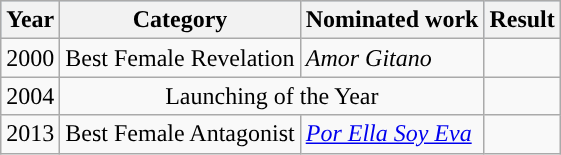<table class="wikitable">
<tr style="background:#b0c4de;">
<th>Year</th>
<th>Category</th>
<th>Nominated work</th>
<th>Result</th>
</tr>
<tr>
<td>2000</td>
<td>Best Female Revelation</td>
<td><em>Amor Gitano</em></td>
<td></td>
</tr>
<tr>
<td>2004</td>
<td colspan="2" style="text-align:center;">Launching of the Year</td>
<td></td>
</tr>
<tr>
<td>2013</td>
<td>Best Female Antagonist</td>
<td><em><a href='#'>Por Ella Soy Eva</a></em></td>
<td></td>
</tr>
</table>
